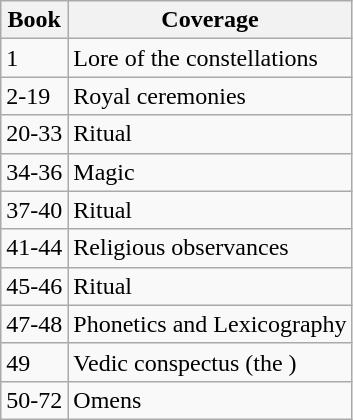<table class="wikitable">
<tr>
<th>Book</th>
<th>Coverage</th>
</tr>
<tr>
<td>1</td>
<td>Lore of the constellations</td>
</tr>
<tr>
<td>2-19</td>
<td>Royal ceremonies</td>
</tr>
<tr>
<td>20-33</td>
<td>Ritual</td>
</tr>
<tr>
<td>34-36</td>
<td>Magic</td>
</tr>
<tr>
<td>37-40</td>
<td>Ritual</td>
</tr>
<tr>
<td>41-44</td>
<td>Religious observances</td>
</tr>
<tr>
<td>45-46</td>
<td>Ritual</td>
</tr>
<tr>
<td>47-48</td>
<td>Phonetics and Lexicography</td>
</tr>
<tr>
<td>49</td>
<td>Vedic conspectus (the <a href='#'></a>)</td>
</tr>
<tr>
<td>50-72</td>
<td>Omens</td>
</tr>
</table>
